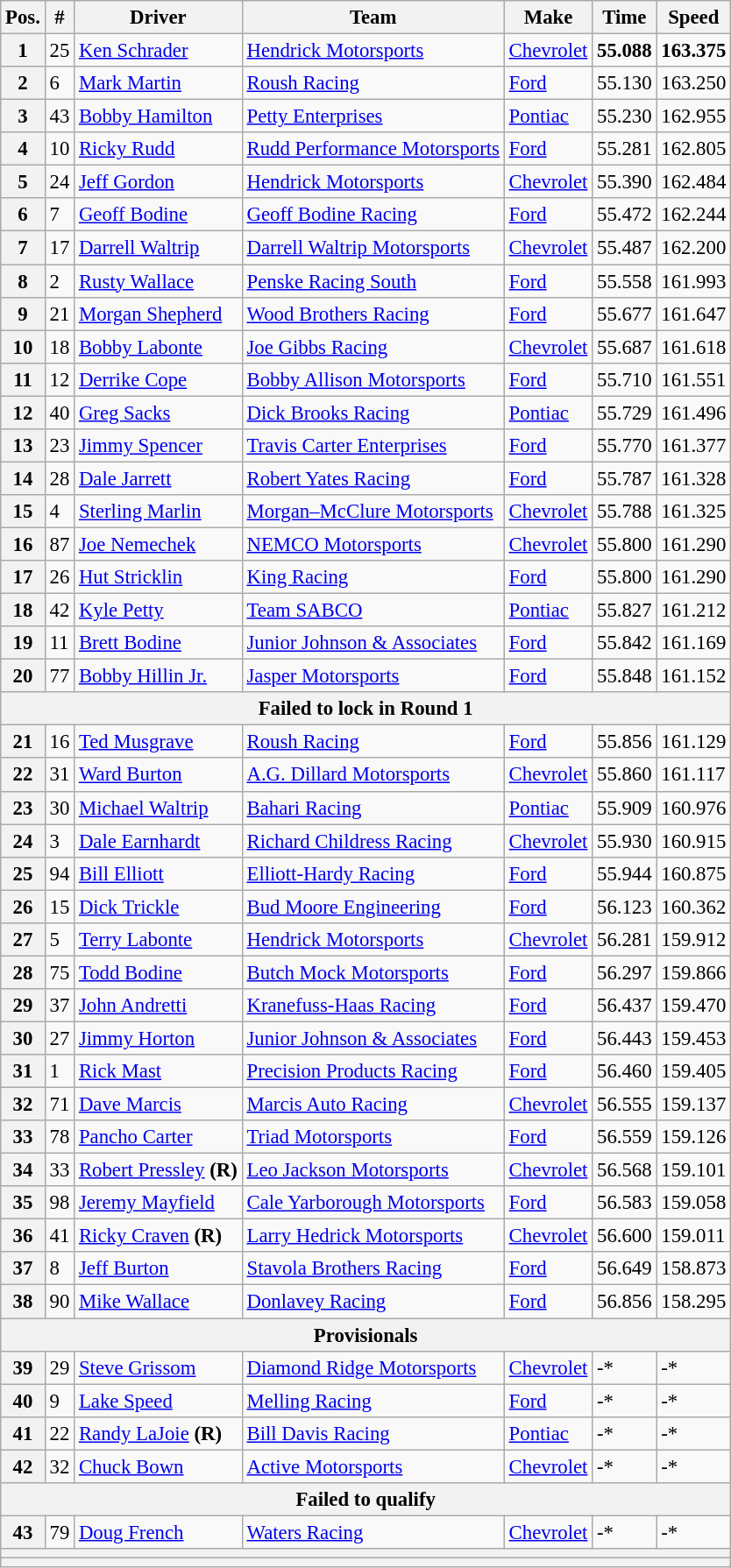<table class="wikitable" style="font-size:95%">
<tr>
<th>Pos.</th>
<th>#</th>
<th>Driver</th>
<th>Team</th>
<th>Make</th>
<th>Time</th>
<th>Speed</th>
</tr>
<tr>
<th>1</th>
<td>25</td>
<td><a href='#'>Ken Schrader</a></td>
<td><a href='#'>Hendrick Motorsports</a></td>
<td><a href='#'>Chevrolet</a></td>
<td><strong>55.088</strong></td>
<td><strong>163.375</strong></td>
</tr>
<tr>
<th>2</th>
<td>6</td>
<td><a href='#'>Mark Martin</a></td>
<td><a href='#'>Roush Racing</a></td>
<td><a href='#'>Ford</a></td>
<td>55.130</td>
<td>163.250</td>
</tr>
<tr>
<th>3</th>
<td>43</td>
<td><a href='#'>Bobby Hamilton</a></td>
<td><a href='#'>Petty Enterprises</a></td>
<td><a href='#'>Pontiac</a></td>
<td>55.230</td>
<td>162.955</td>
</tr>
<tr>
<th>4</th>
<td>10</td>
<td><a href='#'>Ricky Rudd</a></td>
<td><a href='#'>Rudd Performance Motorsports</a></td>
<td><a href='#'>Ford</a></td>
<td>55.281</td>
<td>162.805</td>
</tr>
<tr>
<th>5</th>
<td>24</td>
<td><a href='#'>Jeff Gordon</a></td>
<td><a href='#'>Hendrick Motorsports</a></td>
<td><a href='#'>Chevrolet</a></td>
<td>55.390</td>
<td>162.484</td>
</tr>
<tr>
<th>6</th>
<td>7</td>
<td><a href='#'>Geoff Bodine</a></td>
<td><a href='#'>Geoff Bodine Racing</a></td>
<td><a href='#'>Ford</a></td>
<td>55.472</td>
<td>162.244</td>
</tr>
<tr>
<th>7</th>
<td>17</td>
<td><a href='#'>Darrell Waltrip</a></td>
<td><a href='#'>Darrell Waltrip Motorsports</a></td>
<td><a href='#'>Chevrolet</a></td>
<td>55.487</td>
<td>162.200</td>
</tr>
<tr>
<th>8</th>
<td>2</td>
<td><a href='#'>Rusty Wallace</a></td>
<td><a href='#'>Penske Racing South</a></td>
<td><a href='#'>Ford</a></td>
<td>55.558</td>
<td>161.993</td>
</tr>
<tr>
<th>9</th>
<td>21</td>
<td><a href='#'>Morgan Shepherd</a></td>
<td><a href='#'>Wood Brothers Racing</a></td>
<td><a href='#'>Ford</a></td>
<td>55.677</td>
<td>161.647</td>
</tr>
<tr>
<th>10</th>
<td>18</td>
<td><a href='#'>Bobby Labonte</a></td>
<td><a href='#'>Joe Gibbs Racing</a></td>
<td><a href='#'>Chevrolet</a></td>
<td>55.687</td>
<td>161.618</td>
</tr>
<tr>
<th>11</th>
<td>12</td>
<td><a href='#'>Derrike Cope</a></td>
<td><a href='#'>Bobby Allison Motorsports</a></td>
<td><a href='#'>Ford</a></td>
<td>55.710</td>
<td>161.551</td>
</tr>
<tr>
<th>12</th>
<td>40</td>
<td><a href='#'>Greg Sacks</a></td>
<td><a href='#'>Dick Brooks Racing</a></td>
<td><a href='#'>Pontiac</a></td>
<td>55.729</td>
<td>161.496</td>
</tr>
<tr>
<th>13</th>
<td>23</td>
<td><a href='#'>Jimmy Spencer</a></td>
<td><a href='#'>Travis Carter Enterprises</a></td>
<td><a href='#'>Ford</a></td>
<td>55.770</td>
<td>161.377</td>
</tr>
<tr>
<th>14</th>
<td>28</td>
<td><a href='#'>Dale Jarrett</a></td>
<td><a href='#'>Robert Yates Racing</a></td>
<td><a href='#'>Ford</a></td>
<td>55.787</td>
<td>161.328</td>
</tr>
<tr>
<th>15</th>
<td>4</td>
<td><a href='#'>Sterling Marlin</a></td>
<td><a href='#'>Morgan–McClure Motorsports</a></td>
<td><a href='#'>Chevrolet</a></td>
<td>55.788</td>
<td>161.325</td>
</tr>
<tr>
<th>16</th>
<td>87</td>
<td><a href='#'>Joe Nemechek</a></td>
<td><a href='#'>NEMCO Motorsports</a></td>
<td><a href='#'>Chevrolet</a></td>
<td>55.800</td>
<td>161.290</td>
</tr>
<tr>
<th>17</th>
<td>26</td>
<td><a href='#'>Hut Stricklin</a></td>
<td><a href='#'>King Racing</a></td>
<td><a href='#'>Ford</a></td>
<td>55.800</td>
<td>161.290</td>
</tr>
<tr>
<th>18</th>
<td>42</td>
<td><a href='#'>Kyle Petty</a></td>
<td><a href='#'>Team SABCO</a></td>
<td><a href='#'>Pontiac</a></td>
<td>55.827</td>
<td>161.212</td>
</tr>
<tr>
<th>19</th>
<td>11</td>
<td><a href='#'>Brett Bodine</a></td>
<td><a href='#'>Junior Johnson & Associates</a></td>
<td><a href='#'>Ford</a></td>
<td>55.842</td>
<td>161.169</td>
</tr>
<tr>
<th>20</th>
<td>77</td>
<td><a href='#'>Bobby Hillin Jr.</a></td>
<td><a href='#'>Jasper Motorsports</a></td>
<td><a href='#'>Ford</a></td>
<td>55.848</td>
<td>161.152</td>
</tr>
<tr>
<th colspan="7">Failed to lock in Round 1</th>
</tr>
<tr>
<th>21</th>
<td>16</td>
<td><a href='#'>Ted Musgrave</a></td>
<td><a href='#'>Roush Racing</a></td>
<td><a href='#'>Ford</a></td>
<td>55.856</td>
<td>161.129</td>
</tr>
<tr>
<th>22</th>
<td>31</td>
<td><a href='#'>Ward Burton</a></td>
<td><a href='#'>A.G. Dillard Motorsports</a></td>
<td><a href='#'>Chevrolet</a></td>
<td>55.860</td>
<td>161.117</td>
</tr>
<tr>
<th>23</th>
<td>30</td>
<td><a href='#'>Michael Waltrip</a></td>
<td><a href='#'>Bahari Racing</a></td>
<td><a href='#'>Pontiac</a></td>
<td>55.909</td>
<td>160.976</td>
</tr>
<tr>
<th>24</th>
<td>3</td>
<td><a href='#'>Dale Earnhardt</a></td>
<td><a href='#'>Richard Childress Racing</a></td>
<td><a href='#'>Chevrolet</a></td>
<td>55.930</td>
<td>160.915</td>
</tr>
<tr>
<th>25</th>
<td>94</td>
<td><a href='#'>Bill Elliott</a></td>
<td><a href='#'>Elliott-Hardy Racing</a></td>
<td><a href='#'>Ford</a></td>
<td>55.944</td>
<td>160.875</td>
</tr>
<tr>
<th>26</th>
<td>15</td>
<td><a href='#'>Dick Trickle</a></td>
<td><a href='#'>Bud Moore Engineering</a></td>
<td><a href='#'>Ford</a></td>
<td>56.123</td>
<td>160.362</td>
</tr>
<tr>
<th>27</th>
<td>5</td>
<td><a href='#'>Terry Labonte</a></td>
<td><a href='#'>Hendrick Motorsports</a></td>
<td><a href='#'>Chevrolet</a></td>
<td>56.281</td>
<td>159.912</td>
</tr>
<tr>
<th>28</th>
<td>75</td>
<td><a href='#'>Todd Bodine</a></td>
<td><a href='#'>Butch Mock Motorsports</a></td>
<td><a href='#'>Ford</a></td>
<td>56.297</td>
<td>159.866</td>
</tr>
<tr>
<th>29</th>
<td>37</td>
<td><a href='#'>John Andretti</a></td>
<td><a href='#'>Kranefuss-Haas Racing</a></td>
<td><a href='#'>Ford</a></td>
<td>56.437</td>
<td>159.470</td>
</tr>
<tr>
<th>30</th>
<td>27</td>
<td><a href='#'>Jimmy Horton</a></td>
<td><a href='#'>Junior Johnson & Associates</a></td>
<td><a href='#'>Ford</a></td>
<td>56.443</td>
<td>159.453</td>
</tr>
<tr>
<th>31</th>
<td>1</td>
<td><a href='#'>Rick Mast</a></td>
<td><a href='#'>Precision Products Racing</a></td>
<td><a href='#'>Ford</a></td>
<td>56.460</td>
<td>159.405</td>
</tr>
<tr>
<th>32</th>
<td>71</td>
<td><a href='#'>Dave Marcis</a></td>
<td><a href='#'>Marcis Auto Racing</a></td>
<td><a href='#'>Chevrolet</a></td>
<td>56.555</td>
<td>159.137</td>
</tr>
<tr>
<th>33</th>
<td>78</td>
<td><a href='#'>Pancho Carter</a></td>
<td><a href='#'>Triad Motorsports</a></td>
<td><a href='#'>Ford</a></td>
<td>56.559</td>
<td>159.126</td>
</tr>
<tr>
<th>34</th>
<td>33</td>
<td><a href='#'>Robert Pressley</a> <strong>(R)</strong></td>
<td><a href='#'>Leo Jackson Motorsports</a></td>
<td><a href='#'>Chevrolet</a></td>
<td>56.568</td>
<td>159.101</td>
</tr>
<tr>
<th>35</th>
<td>98</td>
<td><a href='#'>Jeremy Mayfield</a></td>
<td><a href='#'>Cale Yarborough Motorsports</a></td>
<td><a href='#'>Ford</a></td>
<td>56.583</td>
<td>159.058</td>
</tr>
<tr>
<th>36</th>
<td>41</td>
<td><a href='#'>Ricky Craven</a> <strong>(R)</strong></td>
<td><a href='#'>Larry Hedrick Motorsports</a></td>
<td><a href='#'>Chevrolet</a></td>
<td>56.600</td>
<td>159.011</td>
</tr>
<tr>
<th>37</th>
<td>8</td>
<td><a href='#'>Jeff Burton</a></td>
<td><a href='#'>Stavola Brothers Racing</a></td>
<td><a href='#'>Ford</a></td>
<td>56.649</td>
<td>158.873</td>
</tr>
<tr>
<th>38</th>
<td>90</td>
<td><a href='#'>Mike Wallace</a></td>
<td><a href='#'>Donlavey Racing</a></td>
<td><a href='#'>Ford</a></td>
<td>56.856</td>
<td>158.295</td>
</tr>
<tr>
<th colspan="7">Provisionals</th>
</tr>
<tr>
<th>39</th>
<td>29</td>
<td><a href='#'>Steve Grissom</a></td>
<td><a href='#'>Diamond Ridge Motorsports</a></td>
<td><a href='#'>Chevrolet</a></td>
<td>-*</td>
<td>-*</td>
</tr>
<tr>
<th>40</th>
<td>9</td>
<td><a href='#'>Lake Speed</a></td>
<td><a href='#'>Melling Racing</a></td>
<td><a href='#'>Ford</a></td>
<td>-*</td>
<td>-*</td>
</tr>
<tr>
<th>41</th>
<td>22</td>
<td><a href='#'>Randy LaJoie</a> <strong>(R)</strong></td>
<td><a href='#'>Bill Davis Racing</a></td>
<td><a href='#'>Pontiac</a></td>
<td>-*</td>
<td>-*</td>
</tr>
<tr>
<th>42</th>
<td>32</td>
<td><a href='#'>Chuck Bown</a></td>
<td><a href='#'>Active Motorsports</a></td>
<td><a href='#'>Chevrolet</a></td>
<td>-*</td>
<td>-*</td>
</tr>
<tr>
<th colspan="7">Failed to qualify</th>
</tr>
<tr>
<th>43</th>
<td>79</td>
<td><a href='#'>Doug French</a></td>
<td><a href='#'>Waters Racing</a></td>
<td><a href='#'>Chevrolet</a></td>
<td>-*</td>
<td>-*</td>
</tr>
<tr>
<th colspan="7"></th>
</tr>
<tr>
<th colspan="7"></th>
</tr>
</table>
